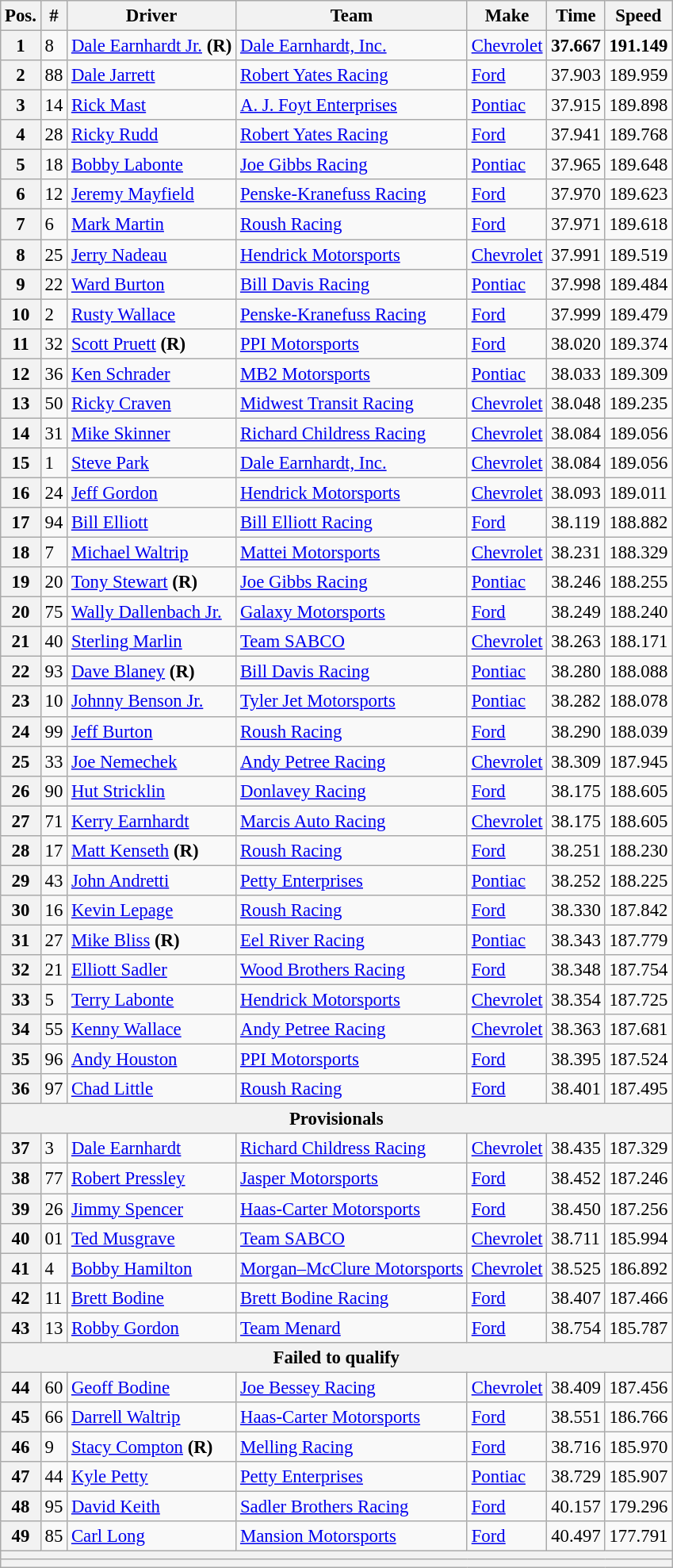<table class="wikitable" style="font-size:95%">
<tr>
<th>Pos.</th>
<th>#</th>
<th>Driver</th>
<th>Team</th>
<th>Make</th>
<th>Time</th>
<th>Speed</th>
</tr>
<tr>
<th>1</th>
<td>8</td>
<td><a href='#'>Dale Earnhardt Jr.</a> <strong>(R)</strong></td>
<td><a href='#'>Dale Earnhardt, Inc.</a></td>
<td><a href='#'>Chevrolet</a></td>
<td><strong>37.667</strong></td>
<td><strong>191.149</strong></td>
</tr>
<tr>
<th>2</th>
<td>88</td>
<td><a href='#'>Dale Jarrett</a></td>
<td><a href='#'>Robert Yates Racing</a></td>
<td><a href='#'>Ford</a></td>
<td>37.903</td>
<td>189.959</td>
</tr>
<tr>
<th>3</th>
<td>14</td>
<td><a href='#'>Rick Mast</a></td>
<td><a href='#'>A. J. Foyt Enterprises</a></td>
<td><a href='#'>Pontiac</a></td>
<td>37.915</td>
<td>189.898</td>
</tr>
<tr>
<th>4</th>
<td>28</td>
<td><a href='#'>Ricky Rudd</a></td>
<td><a href='#'>Robert Yates Racing</a></td>
<td><a href='#'>Ford</a></td>
<td>37.941</td>
<td>189.768</td>
</tr>
<tr>
<th>5</th>
<td>18</td>
<td><a href='#'>Bobby Labonte</a></td>
<td><a href='#'>Joe Gibbs Racing</a></td>
<td><a href='#'>Pontiac</a></td>
<td>37.965</td>
<td>189.648</td>
</tr>
<tr>
<th>6</th>
<td>12</td>
<td><a href='#'>Jeremy Mayfield</a></td>
<td><a href='#'>Penske-Kranefuss Racing</a></td>
<td><a href='#'>Ford</a></td>
<td>37.970</td>
<td>189.623</td>
</tr>
<tr>
<th>7</th>
<td>6</td>
<td><a href='#'>Mark Martin</a></td>
<td><a href='#'>Roush Racing</a></td>
<td><a href='#'>Ford</a></td>
<td>37.971</td>
<td>189.618</td>
</tr>
<tr>
<th>8</th>
<td>25</td>
<td><a href='#'>Jerry Nadeau</a></td>
<td><a href='#'>Hendrick Motorsports</a></td>
<td><a href='#'>Chevrolet</a></td>
<td>37.991</td>
<td>189.519</td>
</tr>
<tr>
<th>9</th>
<td>22</td>
<td><a href='#'>Ward Burton</a></td>
<td><a href='#'>Bill Davis Racing</a></td>
<td><a href='#'>Pontiac</a></td>
<td>37.998</td>
<td>189.484</td>
</tr>
<tr>
<th>10</th>
<td>2</td>
<td><a href='#'>Rusty Wallace</a></td>
<td><a href='#'>Penske-Kranefuss Racing</a></td>
<td><a href='#'>Ford</a></td>
<td>37.999</td>
<td>189.479</td>
</tr>
<tr>
<th>11</th>
<td>32</td>
<td><a href='#'>Scott Pruett</a> <strong>(R)</strong></td>
<td><a href='#'>PPI Motorsports</a></td>
<td><a href='#'>Ford</a></td>
<td>38.020</td>
<td>189.374</td>
</tr>
<tr>
<th>12</th>
<td>36</td>
<td><a href='#'>Ken Schrader</a></td>
<td><a href='#'>MB2 Motorsports</a></td>
<td><a href='#'>Pontiac</a></td>
<td>38.033</td>
<td>189.309</td>
</tr>
<tr>
<th>13</th>
<td>50</td>
<td><a href='#'>Ricky Craven</a></td>
<td><a href='#'>Midwest Transit Racing</a></td>
<td><a href='#'>Chevrolet</a></td>
<td>38.048</td>
<td>189.235</td>
</tr>
<tr>
<th>14</th>
<td>31</td>
<td><a href='#'>Mike Skinner</a></td>
<td><a href='#'>Richard Childress Racing</a></td>
<td><a href='#'>Chevrolet</a></td>
<td>38.084</td>
<td>189.056</td>
</tr>
<tr>
<th>15</th>
<td>1</td>
<td><a href='#'>Steve Park</a></td>
<td><a href='#'>Dale Earnhardt, Inc.</a></td>
<td><a href='#'>Chevrolet</a></td>
<td>38.084</td>
<td>189.056</td>
</tr>
<tr>
<th>16</th>
<td>24</td>
<td><a href='#'>Jeff Gordon</a></td>
<td><a href='#'>Hendrick Motorsports</a></td>
<td><a href='#'>Chevrolet</a></td>
<td>38.093</td>
<td>189.011</td>
</tr>
<tr>
<th>17</th>
<td>94</td>
<td><a href='#'>Bill Elliott</a></td>
<td><a href='#'>Bill Elliott Racing</a></td>
<td><a href='#'>Ford</a></td>
<td>38.119</td>
<td>188.882</td>
</tr>
<tr>
<th>18</th>
<td>7</td>
<td><a href='#'>Michael Waltrip</a></td>
<td><a href='#'>Mattei Motorsports</a></td>
<td><a href='#'>Chevrolet</a></td>
<td>38.231</td>
<td>188.329</td>
</tr>
<tr>
<th>19</th>
<td>20</td>
<td><a href='#'>Tony Stewart</a> <strong>(R)</strong></td>
<td><a href='#'>Joe Gibbs Racing</a></td>
<td><a href='#'>Pontiac</a></td>
<td>38.246</td>
<td>188.255</td>
</tr>
<tr>
<th>20</th>
<td>75</td>
<td><a href='#'>Wally Dallenbach Jr.</a></td>
<td><a href='#'>Galaxy Motorsports</a></td>
<td><a href='#'>Ford</a></td>
<td>38.249</td>
<td>188.240</td>
</tr>
<tr>
<th>21</th>
<td>40</td>
<td><a href='#'>Sterling Marlin</a></td>
<td><a href='#'>Team SABCO</a></td>
<td><a href='#'>Chevrolet</a></td>
<td>38.263</td>
<td>188.171</td>
</tr>
<tr>
<th>22</th>
<td>93</td>
<td><a href='#'>Dave Blaney</a> <strong>(R)</strong></td>
<td><a href='#'>Bill Davis Racing</a></td>
<td><a href='#'>Pontiac</a></td>
<td>38.280</td>
<td>188.088</td>
</tr>
<tr>
<th>23</th>
<td>10</td>
<td><a href='#'>Johnny Benson Jr.</a></td>
<td><a href='#'>Tyler Jet Motorsports</a></td>
<td><a href='#'>Pontiac</a></td>
<td>38.282</td>
<td>188.078</td>
</tr>
<tr>
<th>24</th>
<td>99</td>
<td><a href='#'>Jeff Burton</a></td>
<td><a href='#'>Roush Racing</a></td>
<td><a href='#'>Ford</a></td>
<td>38.290</td>
<td>188.039</td>
</tr>
<tr>
<th>25</th>
<td>33</td>
<td><a href='#'>Joe Nemechek</a></td>
<td><a href='#'>Andy Petree Racing</a></td>
<td><a href='#'>Chevrolet</a></td>
<td>38.309</td>
<td>187.945</td>
</tr>
<tr>
<th>26</th>
<td>90</td>
<td><a href='#'>Hut Stricklin</a></td>
<td><a href='#'>Donlavey Racing</a></td>
<td><a href='#'>Ford</a></td>
<td>38.175</td>
<td>188.605</td>
</tr>
<tr>
<th>27</th>
<td>71</td>
<td><a href='#'>Kerry Earnhardt</a></td>
<td><a href='#'>Marcis Auto Racing</a></td>
<td><a href='#'>Chevrolet</a></td>
<td>38.175</td>
<td>188.605</td>
</tr>
<tr>
<th>28</th>
<td>17</td>
<td><a href='#'>Matt Kenseth</a> <strong>(R)</strong></td>
<td><a href='#'>Roush Racing</a></td>
<td><a href='#'>Ford</a></td>
<td>38.251</td>
<td>188.230</td>
</tr>
<tr>
<th>29</th>
<td>43</td>
<td><a href='#'>John Andretti</a></td>
<td><a href='#'>Petty Enterprises</a></td>
<td><a href='#'>Pontiac</a></td>
<td>38.252</td>
<td>188.225</td>
</tr>
<tr>
<th>30</th>
<td>16</td>
<td><a href='#'>Kevin Lepage</a></td>
<td><a href='#'>Roush Racing</a></td>
<td><a href='#'>Ford</a></td>
<td>38.330</td>
<td>187.842</td>
</tr>
<tr>
<th>31</th>
<td>27</td>
<td><a href='#'>Mike Bliss</a> <strong>(R)</strong></td>
<td><a href='#'>Eel River Racing</a></td>
<td><a href='#'>Pontiac</a></td>
<td>38.343</td>
<td>187.779</td>
</tr>
<tr>
<th>32</th>
<td>21</td>
<td><a href='#'>Elliott Sadler</a></td>
<td><a href='#'>Wood Brothers Racing</a></td>
<td><a href='#'>Ford</a></td>
<td>38.348</td>
<td>187.754</td>
</tr>
<tr>
<th>33</th>
<td>5</td>
<td><a href='#'>Terry Labonte</a></td>
<td><a href='#'>Hendrick Motorsports</a></td>
<td><a href='#'>Chevrolet</a></td>
<td>38.354</td>
<td>187.725</td>
</tr>
<tr>
<th>34</th>
<td>55</td>
<td><a href='#'>Kenny Wallace</a></td>
<td><a href='#'>Andy Petree Racing</a></td>
<td><a href='#'>Chevrolet</a></td>
<td>38.363</td>
<td>187.681</td>
</tr>
<tr>
<th>35</th>
<td>96</td>
<td><a href='#'>Andy Houston</a></td>
<td><a href='#'>PPI Motorsports</a></td>
<td><a href='#'>Ford</a></td>
<td>38.395</td>
<td>187.524</td>
</tr>
<tr>
<th>36</th>
<td>97</td>
<td><a href='#'>Chad Little</a></td>
<td><a href='#'>Roush Racing</a></td>
<td><a href='#'>Ford</a></td>
<td>38.401</td>
<td>187.495</td>
</tr>
<tr>
<th colspan="7">Provisionals</th>
</tr>
<tr>
<th>37</th>
<td>3</td>
<td><a href='#'>Dale Earnhardt</a></td>
<td><a href='#'>Richard Childress Racing</a></td>
<td><a href='#'>Chevrolet</a></td>
<td>38.435</td>
<td>187.329</td>
</tr>
<tr>
<th>38</th>
<td>77</td>
<td><a href='#'>Robert Pressley</a></td>
<td><a href='#'>Jasper Motorsports</a></td>
<td><a href='#'>Ford</a></td>
<td>38.452</td>
<td>187.246</td>
</tr>
<tr>
<th>39</th>
<td>26</td>
<td><a href='#'>Jimmy Spencer</a></td>
<td><a href='#'>Haas-Carter Motorsports</a></td>
<td><a href='#'>Ford</a></td>
<td>38.450</td>
<td>187.256</td>
</tr>
<tr>
<th>40</th>
<td>01</td>
<td><a href='#'>Ted Musgrave</a></td>
<td><a href='#'>Team SABCO</a></td>
<td><a href='#'>Chevrolet</a></td>
<td>38.711</td>
<td>185.994</td>
</tr>
<tr>
<th>41</th>
<td>4</td>
<td><a href='#'>Bobby Hamilton</a></td>
<td><a href='#'>Morgan–McClure Motorsports</a></td>
<td><a href='#'>Chevrolet</a></td>
<td>38.525</td>
<td>186.892</td>
</tr>
<tr>
<th>42</th>
<td>11</td>
<td><a href='#'>Brett Bodine</a></td>
<td><a href='#'>Brett Bodine Racing</a></td>
<td><a href='#'>Ford</a></td>
<td>38.407</td>
<td>187.466</td>
</tr>
<tr>
<th>43</th>
<td>13</td>
<td><a href='#'>Robby Gordon</a></td>
<td><a href='#'>Team Menard</a></td>
<td><a href='#'>Ford</a></td>
<td>38.754</td>
<td>185.787</td>
</tr>
<tr>
<th colspan="7">Failed to qualify</th>
</tr>
<tr>
<th>44</th>
<td>60</td>
<td><a href='#'>Geoff Bodine</a></td>
<td><a href='#'>Joe Bessey Racing</a></td>
<td><a href='#'>Chevrolet</a></td>
<td>38.409</td>
<td>187.456</td>
</tr>
<tr>
<th>45</th>
<td>66</td>
<td><a href='#'>Darrell Waltrip</a></td>
<td><a href='#'>Haas-Carter Motorsports</a></td>
<td><a href='#'>Ford</a></td>
<td>38.551</td>
<td>186.766</td>
</tr>
<tr>
<th>46</th>
<td>9</td>
<td><a href='#'>Stacy Compton</a> <strong>(R)</strong></td>
<td><a href='#'>Melling Racing</a></td>
<td><a href='#'>Ford</a></td>
<td>38.716</td>
<td>185.970</td>
</tr>
<tr>
<th>47</th>
<td>44</td>
<td><a href='#'>Kyle Petty</a></td>
<td><a href='#'>Petty Enterprises</a></td>
<td><a href='#'>Pontiac</a></td>
<td>38.729</td>
<td>185.907</td>
</tr>
<tr>
<th>48</th>
<td>95</td>
<td><a href='#'>David Keith</a></td>
<td><a href='#'>Sadler Brothers Racing</a></td>
<td><a href='#'>Ford</a></td>
<td>40.157</td>
<td>179.296</td>
</tr>
<tr>
<th>49</th>
<td>85</td>
<td><a href='#'>Carl Long</a></td>
<td><a href='#'>Mansion Motorsports</a></td>
<td><a href='#'>Ford</a></td>
<td>40.497</td>
<td>177.791</td>
</tr>
<tr>
<th colspan="7"></th>
</tr>
<tr>
<th colspan="7"></th>
</tr>
</table>
